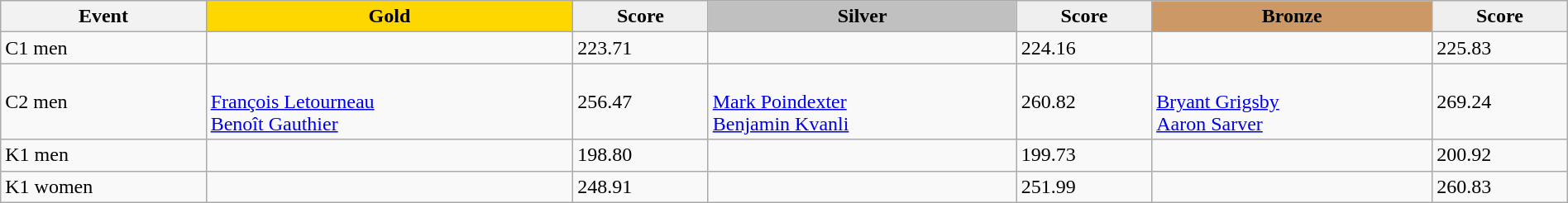<table class="wikitable" width=100%>
<tr>
<th>Event</th>
<td align=center bgcolor="gold"><strong>Gold</strong></td>
<td align=center bgcolor="EFEFEF"><strong>Score</strong></td>
<td align=center bgcolor="silver"><strong>Silver</strong></td>
<td align=center bgcolor="EFEFEF"><strong>Score</strong></td>
<td align=center bgcolor="CC9966"><strong>Bronze</strong></td>
<td align=center bgcolor="EFEFEF"><strong>Score</strong></td>
</tr>
<tr>
<td>C1 men</td>
<td></td>
<td>223.71</td>
<td></td>
<td>224.16</td>
<td></td>
<td>225.83</td>
</tr>
<tr>
<td>C2 men</td>
<td><br><a href='#'>François Letourneau</a><br><a href='#'>Benoît Gauthier</a></td>
<td>256.47</td>
<td><br><a href='#'>Mark Poindexter</a><br><a href='#'>Benjamin Kvanli</a></td>
<td>260.82</td>
<td><br><a href='#'>Bryant Grigsby</a><br><a href='#'>Aaron Sarver</a></td>
<td>269.24</td>
</tr>
<tr>
<td>K1 men</td>
<td></td>
<td>198.80</td>
<td></td>
<td>199.73</td>
<td></td>
<td>200.92</td>
</tr>
<tr>
<td>K1 women</td>
<td></td>
<td>248.91</td>
<td></td>
<td>251.99</td>
<td></td>
<td>260.83</td>
</tr>
</table>
